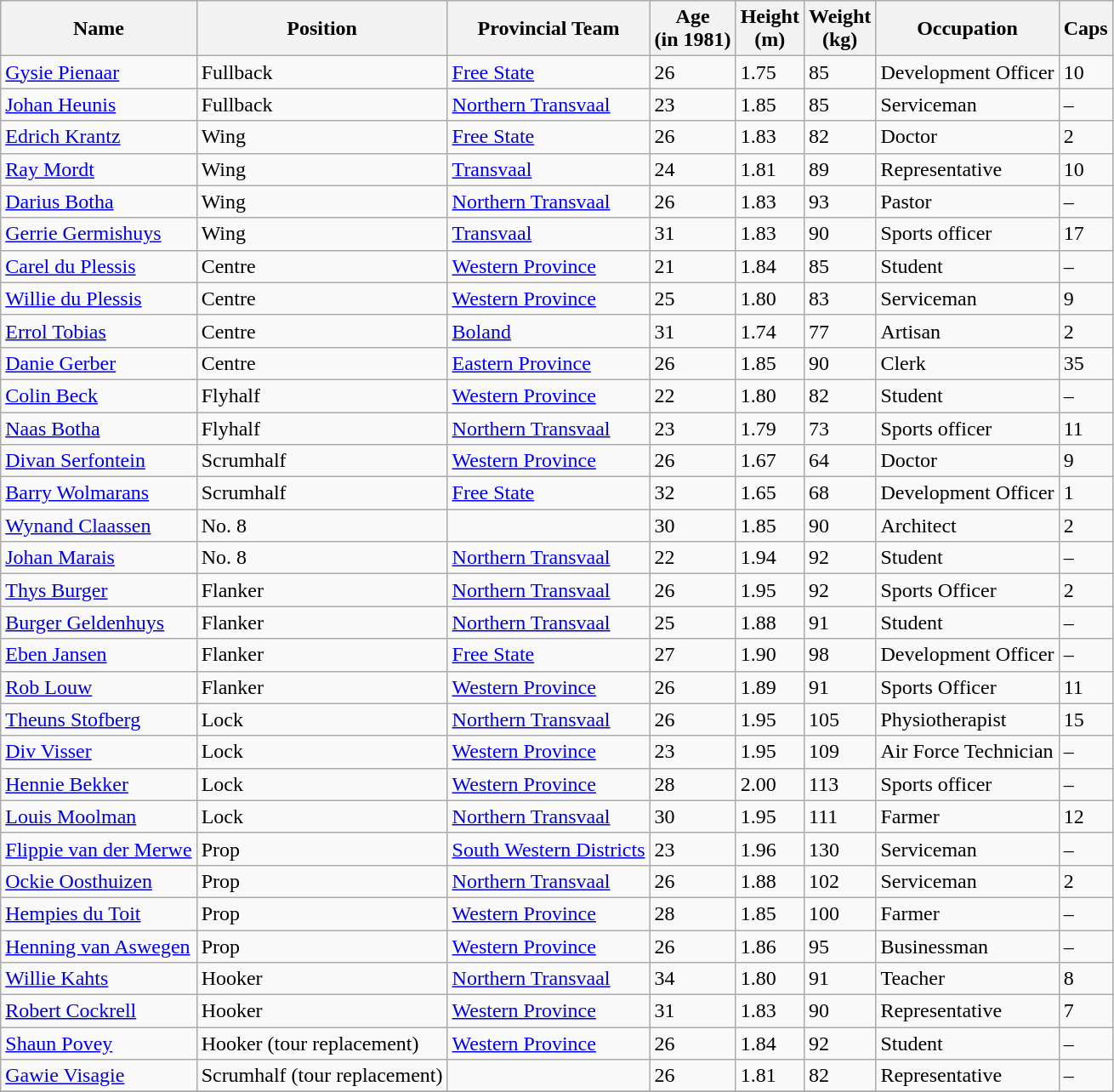<table class=wikitable>
<tr>
<th>Name</th>
<th>Position</th>
<th>Provincial Team</th>
<th>Age<br>(in 1981)</th>
<th>Height<br>(m)</th>
<th>Weight<br>(kg)</th>
<th>Occupation</th>
<th>Caps</th>
</tr>
<tr>
<td><a href='#'>Gysie Pienaar</a></td>
<td>Fullback</td>
<td><a href='#'>Free State</a></td>
<td>26</td>
<td>1.75</td>
<td>85</td>
<td>Development Officer</td>
<td>10</td>
</tr>
<tr>
<td><a href='#'>Johan Heunis</a></td>
<td>Fullback</td>
<td><a href='#'>Northern Transvaal</a></td>
<td>23</td>
<td>1.85</td>
<td>85</td>
<td>Serviceman</td>
<td>–</td>
</tr>
<tr>
<td><a href='#'>Edrich Krantz</a></td>
<td>Wing</td>
<td><a href='#'>Free State</a></td>
<td>26</td>
<td>1.83</td>
<td>82</td>
<td>Doctor</td>
<td>2</td>
</tr>
<tr>
<td><a href='#'>Ray Mordt</a></td>
<td>Wing</td>
<td><a href='#'>Transvaal</a></td>
<td>24</td>
<td>1.81</td>
<td>89</td>
<td>Representative</td>
<td>10</td>
</tr>
<tr>
<td><a href='#'>Darius Botha</a></td>
<td>Wing</td>
<td><a href='#'>Northern Transvaal</a></td>
<td>26</td>
<td>1.83</td>
<td>93</td>
<td>Pastor</td>
<td>–</td>
</tr>
<tr>
<td><a href='#'>Gerrie Germishuys</a></td>
<td>Wing</td>
<td><a href='#'>Transvaal</a></td>
<td>31</td>
<td>1.83</td>
<td>90</td>
<td>Sports officer</td>
<td>17</td>
</tr>
<tr>
<td><a href='#'>Carel du Plessis</a></td>
<td>Centre</td>
<td><a href='#'>Western Province</a></td>
<td>21</td>
<td>1.84</td>
<td>85</td>
<td>Student</td>
<td>–</td>
</tr>
<tr>
<td><a href='#'>Willie du Plessis</a></td>
<td>Centre</td>
<td><a href='#'>Western Province</a></td>
<td>25</td>
<td>1.80</td>
<td>83</td>
<td>Serviceman</td>
<td>9</td>
</tr>
<tr>
<td><a href='#'>Errol Tobias</a></td>
<td>Centre</td>
<td><a href='#'>Boland</a></td>
<td>31</td>
<td>1.74</td>
<td>77</td>
<td>Artisan</td>
<td>2</td>
</tr>
<tr>
<td><a href='#'>Danie Gerber</a></td>
<td>Centre</td>
<td><a href='#'>Eastern Province</a></td>
<td>26</td>
<td>1.85</td>
<td>90</td>
<td>Clerk</td>
<td>35</td>
</tr>
<tr>
<td><a href='#'>Colin Beck</a></td>
<td>Flyhalf</td>
<td><a href='#'>Western Province</a></td>
<td>22</td>
<td>1.80</td>
<td>82</td>
<td>Student</td>
<td>–</td>
</tr>
<tr>
<td><a href='#'>Naas Botha</a></td>
<td>Flyhalf</td>
<td><a href='#'>Northern Transvaal</a></td>
<td>23</td>
<td>1.79</td>
<td>73</td>
<td>Sports officer</td>
<td>11</td>
</tr>
<tr>
<td><a href='#'>Divan Serfontein</a></td>
<td>Scrumhalf</td>
<td><a href='#'>Western Province</a></td>
<td>26</td>
<td>1.67</td>
<td>64</td>
<td>Doctor</td>
<td>9</td>
</tr>
<tr>
<td><a href='#'>Barry Wolmarans</a></td>
<td>Scrumhalf</td>
<td><a href='#'>Free State</a></td>
<td>32</td>
<td>1.65</td>
<td>68</td>
<td>Development Officer</td>
<td>1</td>
</tr>
<tr>
<td><a href='#'>Wynand Claassen</a></td>
<td>No. 8</td>
<td></td>
<td>30</td>
<td>1.85</td>
<td>90</td>
<td>Architect</td>
<td>2</td>
</tr>
<tr>
<td><a href='#'>Johan Marais</a></td>
<td>No. 8</td>
<td><a href='#'>Northern Transvaal</a></td>
<td>22</td>
<td>1.94</td>
<td>92</td>
<td>Student</td>
<td>–</td>
</tr>
<tr>
<td><a href='#'>Thys Burger</a></td>
<td>Flanker</td>
<td><a href='#'>Northern Transvaal</a></td>
<td>26</td>
<td>1.95</td>
<td>92</td>
<td>Sports Officer</td>
<td>2</td>
</tr>
<tr>
<td><a href='#'>Burger Geldenhuys</a></td>
<td>Flanker</td>
<td><a href='#'>Northern Transvaal</a></td>
<td>25</td>
<td>1.88</td>
<td>91</td>
<td>Student</td>
<td>–</td>
</tr>
<tr>
<td><a href='#'>Eben Jansen</a></td>
<td>Flanker</td>
<td><a href='#'>Free State</a></td>
<td>27</td>
<td>1.90</td>
<td>98</td>
<td>Development Officer</td>
<td>–</td>
</tr>
<tr>
<td><a href='#'>Rob Louw</a></td>
<td>Flanker</td>
<td><a href='#'>Western Province</a></td>
<td>26</td>
<td>1.89</td>
<td>91</td>
<td>Sports Officer</td>
<td>11</td>
</tr>
<tr>
<td><a href='#'>Theuns Stofberg</a></td>
<td>Lock</td>
<td><a href='#'>Northern Transvaal</a></td>
<td>26</td>
<td>1.95</td>
<td>105</td>
<td>Physiotherapist</td>
<td>15</td>
</tr>
<tr>
<td><a href='#'>Div Visser</a></td>
<td>Lock</td>
<td><a href='#'>Western Province</a></td>
<td>23</td>
<td>1.95</td>
<td>109</td>
<td>Air Force Technician</td>
<td>–</td>
</tr>
<tr>
<td><a href='#'>Hennie Bekker</a></td>
<td>Lock</td>
<td><a href='#'>Western Province</a></td>
<td>28</td>
<td>2.00</td>
<td>113</td>
<td>Sports officer</td>
<td>–</td>
</tr>
<tr>
<td><a href='#'>Louis Moolman</a></td>
<td>Lock</td>
<td><a href='#'>Northern Transvaal</a></td>
<td>30</td>
<td>1.95</td>
<td>111</td>
<td>Farmer</td>
<td>12</td>
</tr>
<tr>
<td><a href='#'>Flippie van der Merwe</a></td>
<td>Prop</td>
<td><a href='#'>South Western Districts</a></td>
<td>23</td>
<td>1.96</td>
<td>130</td>
<td>Serviceman</td>
<td>–</td>
</tr>
<tr>
<td><a href='#'>Ockie Oosthuizen</a></td>
<td>Prop</td>
<td><a href='#'>Northern Transvaal</a></td>
<td>26</td>
<td>1.88</td>
<td>102</td>
<td>Serviceman</td>
<td>2</td>
</tr>
<tr>
<td><a href='#'>Hempies du Toit</a></td>
<td>Prop</td>
<td><a href='#'>Western Province</a></td>
<td>28</td>
<td>1.85</td>
<td>100</td>
<td>Farmer</td>
<td>–</td>
</tr>
<tr>
<td><a href='#'>Henning van Aswegen</a></td>
<td>Prop</td>
<td><a href='#'>Western Province</a></td>
<td>26</td>
<td>1.86</td>
<td>95</td>
<td>Businessman</td>
<td>–</td>
</tr>
<tr>
<td><a href='#'>Willie Kahts</a></td>
<td>Hooker</td>
<td><a href='#'>Northern Transvaal</a></td>
<td>34</td>
<td>1.80</td>
<td>91</td>
<td>Teacher</td>
<td>8</td>
</tr>
<tr>
<td><a href='#'>Robert Cockrell</a></td>
<td>Hooker</td>
<td><a href='#'>Western Province</a></td>
<td>31</td>
<td>1.83</td>
<td>90</td>
<td>Representative</td>
<td>7</td>
</tr>
<tr>
<td><a href='#'>Shaun Povey</a></td>
<td>Hooker (tour replacement)</td>
<td><a href='#'>Western Province</a></td>
<td>26</td>
<td>1.84</td>
<td>92</td>
<td>Student</td>
<td>–</td>
</tr>
<tr>
<td><a href='#'>Gawie Visagie</a></td>
<td>Scrumhalf (tour replacement)</td>
<td></td>
<td>26</td>
<td>1.81</td>
<td>82</td>
<td>Representative</td>
<td>–</td>
</tr>
<tr>
</tr>
</table>
